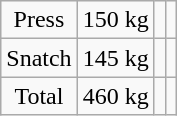<table class = "wikitable" style="text-align:center;">
<tr>
<td>Press</td>
<td>150 kg</td>
<td align=left><br></td>
<td></td>
</tr>
<tr>
<td>Snatch</td>
<td>145 kg</td>
<td align=left></td>
<td></td>
</tr>
<tr>
<td>Total</td>
<td>460 kg</td>
<td align=left></td>
<td></td>
</tr>
</table>
